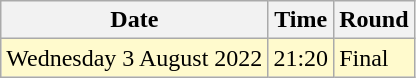<table class="wikitable">
<tr>
<th>Date</th>
<th>Time</th>
<th>Round</th>
</tr>
<tr>
<td style=background:lemonchiffon>Wednesday 3 August 2022</td>
<td style=background:lemonchiffon>21:20</td>
<td style=background:lemonchiffon>Final</td>
</tr>
</table>
